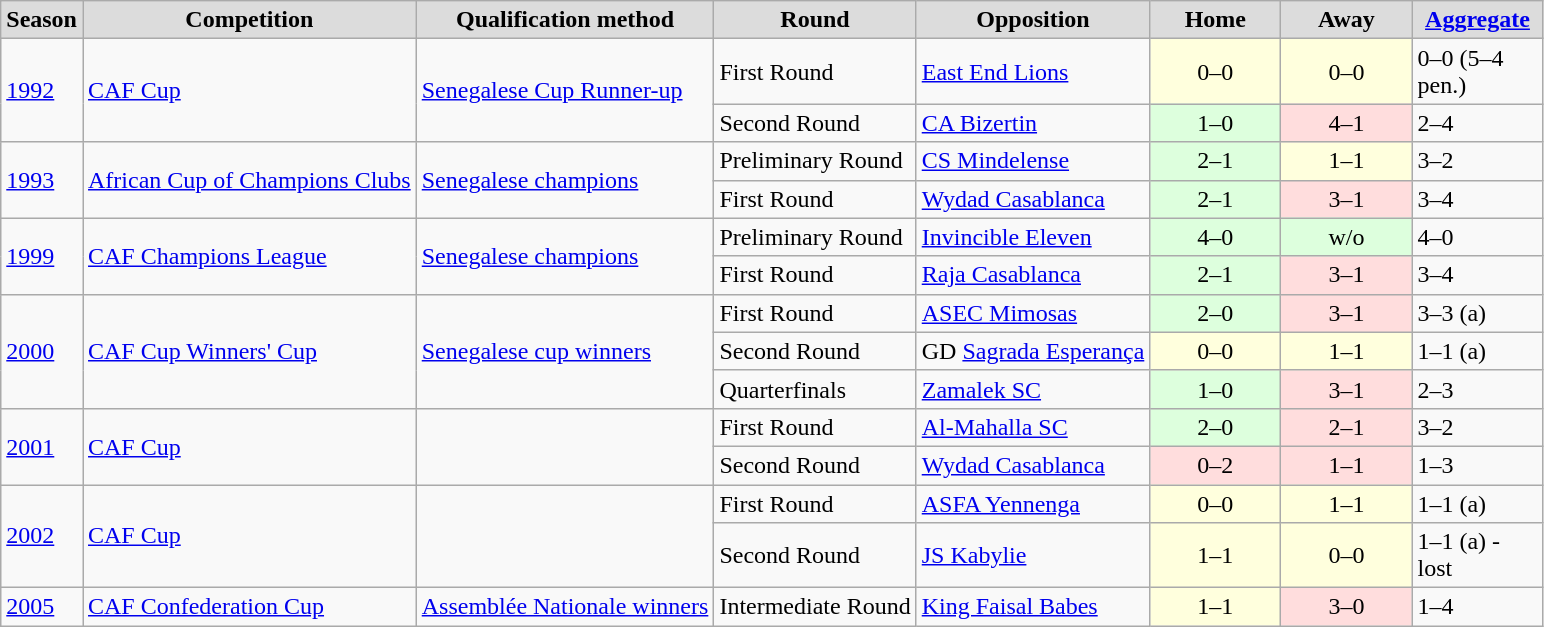<table class="sortable plainrowheaders wikitable">
<tr>
<th style="background:#DCDCDC">Season</th>
<th style="background:#DCDCDC">Competition</th>
<th style="background:#DCDCDC">Qualification method</th>
<th style="background:#DCDCDC">Round</th>
<th style="background:#DCDCDC">Opposition</th>
<th width="80" style="background:#DCDCDC">Home</th>
<th width="80" style="background:#DCDCDC">Away</th>
<th width="80" style="background:#DCDCDC"><a href='#'>Aggregate</a></th>
</tr>
<tr>
<td rowspan=2><a href='#'>1992</a></td>
<td rowspan=2><a href='#'>CAF Cup</a></td>
<td rowspan=2><a href='#'>Senegalese Cup Runner-up</a></td>
<td align=left>First Round</td>
<td align=left> <a href='#'>East End Lions</a></td>
<td style="background:#ffd; text-align:center">0–0</td>
<td style="background:#ffd; text-align:center">0–0</td>
<td>0–0 (5–4 pen.)</td>
</tr>
<tr>
<td align=left>Second Round</td>
<td align=left> <a href='#'>CA Bizertin</a></td>
<td style="background:#dfd; text-align:center">1–0</td>
<td style="background:#fdd; text-align:center">4–1</td>
<td>2–4</td>
</tr>
<tr>
<td rowspan=2><a href='#'>1993</a></td>
<td rowspan=2><a href='#'>African Cup of Champions Clubs</a></td>
<td rowspan=2><a href='#'>Senegalese champions</a></td>
<td align=left>Preliminary Round</td>
<td align=left> <a href='#'>CS Mindelense</a></td>
<td style="background:#dfd; text-align:center">2–1</td>
<td style="background:#ffd; text-align:center">1–1</td>
<td>3–2</td>
</tr>
<tr>
<td align=left>First Round</td>
<td align=left> <a href='#'>Wydad Casablanca</a></td>
<td style="background:#dfd; text-align:center">2–1</td>
<td style="background:#fdd; text-align:center">3–1</td>
<td>3–4</td>
</tr>
<tr>
<td rowspan=2><a href='#'>1999</a></td>
<td rowspan=2><a href='#'>CAF Champions League</a></td>
<td rowspan=2><a href='#'>Senegalese champions</a></td>
<td align=left>Preliminary Round</td>
<td align=left> <a href='#'>Invincible Eleven</a></td>
<td style="background:#dfd; text-align:center">4–0</td>
<td style="background:#dfd; text-align:center">w/o</td>
<td>4–0</td>
</tr>
<tr>
<td align=left>First Round</td>
<td align=left> <a href='#'>Raja Casablanca</a></td>
<td style="background:#dfd; text-align:center">2–1</td>
<td style="background:#fdd; text-align:center">3–1</td>
<td>3–4</td>
</tr>
<tr>
<td rowspan=3><a href='#'>2000</a></td>
<td rowspan=3><a href='#'>CAF Cup Winners' Cup</a></td>
<td rowspan=3><a href='#'>Senegalese cup winners</a></td>
<td align=left>First Round</td>
<td align=left> <a href='#'>ASEC Mimosas</a></td>
<td style="background:#dfd; text-align:center">2–0</td>
<td style="background:#fdd; text-align:center">3–1</td>
<td>3–3 (a)</td>
</tr>
<tr>
<td align=left>Second Round</td>
<td align=left> GD <a href='#'>Sagrada Esperança</a></td>
<td style="background:#ffd; text-align:center">0–0</td>
<td style="background:#ffd; text-align:center">1–1</td>
<td>1–1 (a)</td>
</tr>
<tr>
<td align=left>Quarterfinals</td>
<td align=left> <a href='#'>Zamalek SC</a></td>
<td style="background:#dfd; text-align:center">1–0</td>
<td style="background:#fdd; text-align:center">3–1</td>
<td>2–3</td>
</tr>
<tr>
<td rowspan=2><a href='#'>2001</a></td>
<td rowspan=2><a href='#'>CAF Cup</a></td>
<td rowspan=2></td>
<td align=left>First Round</td>
<td align=left><a href='#'>Al-Mahalla SC</a></td>
<td style="background:#dfd; text-align:center">2–0</td>
<td style="background:#fdd; text-align:center">2–1</td>
<td>3–2</td>
</tr>
<tr>
<td align=left>Second Round</td>
<td align=left> <a href='#'>Wydad Casablanca</a></td>
<td style="background:#fdd; text-align:center">0–2</td>
<td style="background:#fdd; text-align:center">1–1</td>
<td>1–3</td>
</tr>
<tr>
<td rowspan=2><a href='#'>2002</a></td>
<td rowspan=2><a href='#'>CAF Cup</a></td>
<td rowspan=2></td>
<td align=left>First Round</td>
<td align=left> <a href='#'>ASFA Yennenga</a></td>
<td style="background:#ffd; text-align:center">0–0</td>
<td style="background:#ffd; text-align:center">1–1</td>
<td>1–1 (a)</td>
</tr>
<tr>
<td align=left>Second Round</td>
<td align=left> <a href='#'>JS Kabylie</a></td>
<td style="background:#ffd; text-align:center">1–1</td>
<td style="background:#ffd; text-align:center">0–0</td>
<td>1–1 (a) - lost</td>
</tr>
<tr>
<td><a href='#'>2005</a></td>
<td><a href='#'>CAF Confederation Cup</a></td>
<td><a href='#'>Assemblée Nationale winners</a></td>
<td align=left>Intermediate Round</td>
<td align=left> <a href='#'>King Faisal Babes</a></td>
<td style="background:#ffd; text-align:center">1–1</td>
<td style="background:#fdd; text-align:center">3–0</td>
<td>1–4</td>
</tr>
</table>
